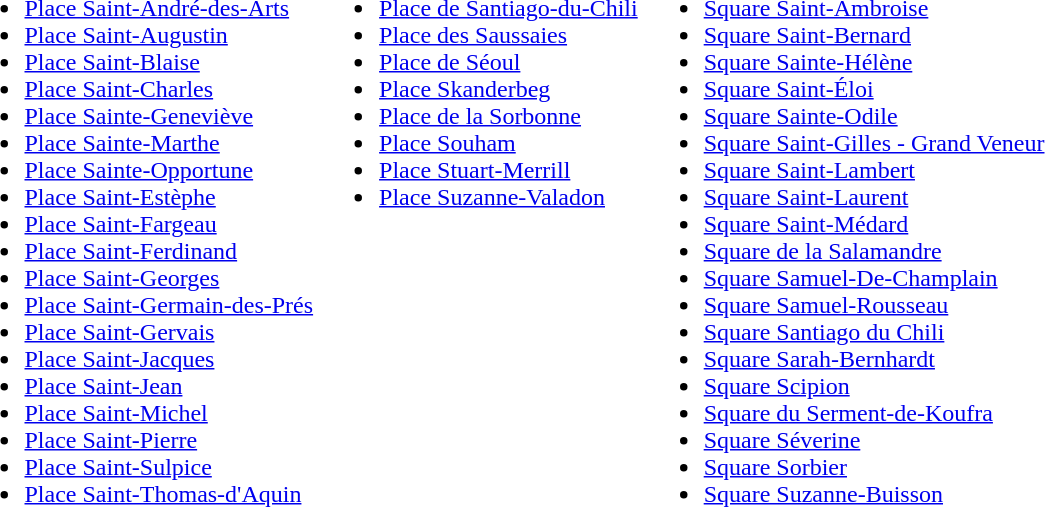<table>
<tr>
<td valign="top"><br><ul><li><a href='#'>Place Saint-André-des-Arts</a></li><li><a href='#'>Place Saint-Augustin</a></li><li><a href='#'>Place Saint-Blaise</a></li><li><a href='#'>Place Saint-Charles</a></li><li><a href='#'>Place Sainte-Geneviève</a></li><li><a href='#'>Place Sainte-Marthe</a></li><li><a href='#'>Place Sainte-Opportune</a></li><li><a href='#'>Place Saint-Estèphe</a></li><li><a href='#'>Place Saint-Fargeau</a></li><li><a href='#'>Place Saint-Ferdinand</a></li><li><a href='#'>Place Saint-Georges</a></li><li><a href='#'>Place Saint-Germain-des-Prés</a></li><li><a href='#'>Place Saint-Gervais</a></li><li><a href='#'>Place Saint-Jacques</a></li><li><a href='#'>Place Saint-Jean</a></li><li><a href='#'>Place Saint-Michel</a></li><li><a href='#'>Place Saint-Pierre</a></li><li><a href='#'>Place Saint-Sulpice</a></li><li><a href='#'>Place Saint-Thomas-d'Aquin</a></li></ul></td>
<td valign="top"><br><ul><li><a href='#'>Place de Santiago-du-Chili</a></li><li><a href='#'>Place des Saussaies</a></li><li><a href='#'>Place de Séoul</a></li><li><a href='#'>Place Skanderbeg</a></li><li><a href='#'>Place de la Sorbonne</a></li><li><a href='#'>Place Souham</a></li><li><a href='#'>Place Stuart-Merrill</a></li><li><a href='#'>Place Suzanne-Valadon</a></li></ul></td>
<td valign="top"><br><ul><li><a href='#'>Square Saint-Ambroise</a></li><li><a href='#'>Square Saint-Bernard</a></li><li><a href='#'>Square Sainte-Hélène</a></li><li><a href='#'>Square Saint-Éloi</a></li><li><a href='#'>Square Sainte-Odile</a></li><li><a href='#'>Square Saint-Gilles - Grand Veneur</a></li><li><a href='#'>Square Saint-Lambert</a></li><li><a href='#'>Square Saint-Laurent</a></li><li><a href='#'>Square Saint-Médard</a></li><li><a href='#'>Square de la Salamandre</a></li><li><a href='#'>Square Samuel-De-Champlain</a></li><li><a href='#'>Square Samuel-Rousseau</a></li><li><a href='#'>Square Santiago du Chili</a></li><li><a href='#'>Square Sarah-Bernhardt</a></li><li><a href='#'>Square Scipion</a></li><li><a href='#'>Square du Serment-de-Koufra</a></li><li><a href='#'>Square Séverine</a></li><li><a href='#'>Square Sorbier</a></li><li><a href='#'>Square Suzanne-Buisson</a></li></ul></td>
</tr>
</table>
